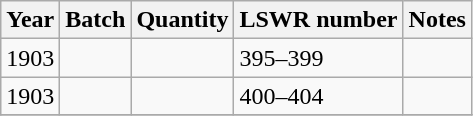<table class="wikitable">
<tr>
<th>Year</th>
<th>Batch</th>
<th>Quantity</th>
<th>LSWR number</th>
<th>Notes</th>
</tr>
<tr>
<td>1903</td>
<td></td>
<td></td>
<td>395–399</td>
<td></td>
</tr>
<tr>
<td>1903</td>
<td></td>
<td></td>
<td>400–404</td>
<td></td>
</tr>
<tr>
</tr>
</table>
